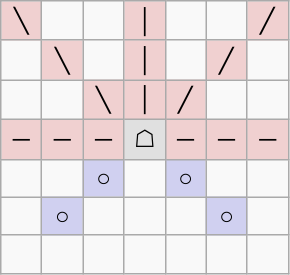<table border="1" class="wikitable">
<tr align=center>
<td width="20" style="background:#f0d0d0;">╲</td>
<td width="20"> </td>
<td width="20"> </td>
<td width="20" style="background:#f0d0d0;">│</td>
<td width="20"> </td>
<td width="20"> </td>
<td width="20" style="background:#f0d0d0;">╱</td>
</tr>
<tr align=center>
<td> </td>
<td style="background:#f0d0d0;">╲</td>
<td> </td>
<td style="background:#f0d0d0;">│</td>
<td> </td>
<td style="background:#f0d0d0;">╱</td>
<td> </td>
</tr>
<tr align=center>
<td> </td>
<td> </td>
<td style="background:#f0d0d0;">╲</td>
<td style="background:#f0d0d0;">│</td>
<td style="background:#f0d0d0;">╱</td>
<td> </td>
<td> </td>
</tr>
<tr align=center>
<td style="background:#f0d0d0;">─</td>
<td style="background:#f0d0d0;">─</td>
<td style="background:#f0d0d0;">─</td>
<td style="background:#e0e0e0;">☖</td>
<td style="background:#f0d0d0;">─</td>
<td style="background:#f0d0d0;">─</td>
<td style="background:#f0d0d0;">─</td>
</tr>
<tr align=center>
<td> </td>
<td> </td>
<td style="background:#d0d0f0;">○</td>
<td> </td>
<td style="background:#d0d0f0;">○</td>
<td> </td>
<td> </td>
</tr>
<tr align=center>
<td> </td>
<td style="background:#d0d0f0;">○</td>
<td> </td>
<td> </td>
<td> </td>
<td style="background:#d0d0f0;">○</td>
<td> </td>
</tr>
<tr align=center>
<td> </td>
<td> </td>
<td> </td>
<td> </td>
<td> </td>
<td> </td>
<td> </td>
</tr>
</table>
